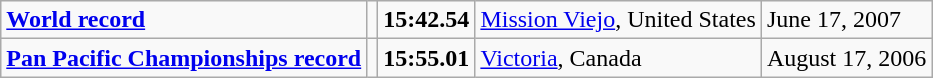<table class="wikitable">
<tr>
<td><strong><a href='#'>World record</a></strong></td>
<td></td>
<td><strong>15:42.54</strong></td>
<td><a href='#'>Mission Viejo</a>, United States</td>
<td>June 17, 2007</td>
</tr>
<tr>
<td><strong><a href='#'>Pan Pacific Championships record</a></strong></td>
<td></td>
<td><strong>15:55.01</strong></td>
<td><a href='#'>Victoria</a>, Canada</td>
<td>August 17, 2006</td>
</tr>
</table>
